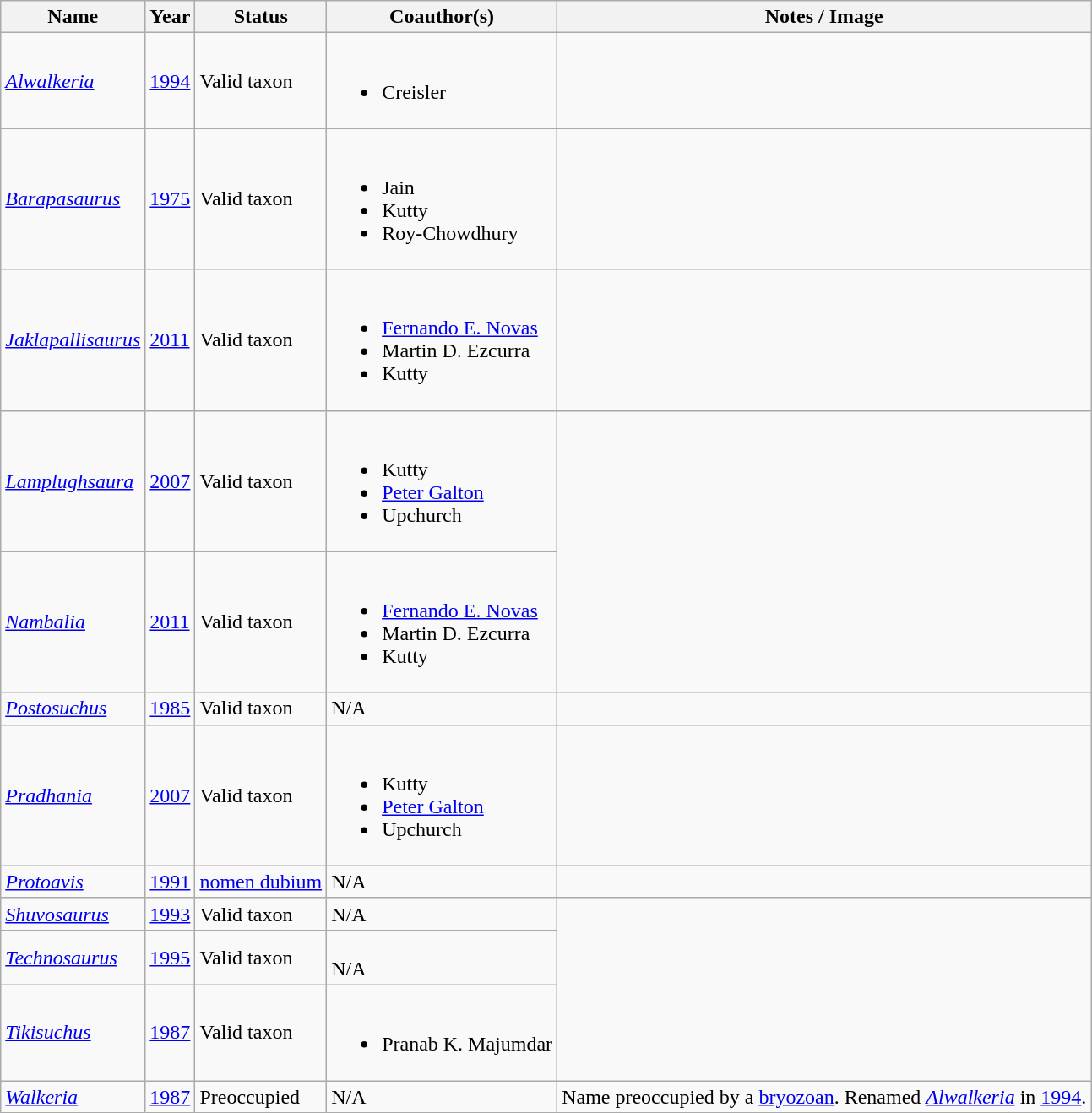<table class="wikitable sortable">
<tr>
<th>Name</th>
<th>Year</th>
<th>Status</th>
<th>Coauthor(s)</th>
<th class="unsortable">Notes / Image</th>
</tr>
<tr>
<td><em><a href='#'>Alwalkeria</a></em></td>
<td><a href='#'>1994</a></td>
<td>Valid taxon</td>
<td><br><ul><li>Creisler</li></ul></td>
</tr>
<tr>
<td><em><a href='#'>Barapasaurus</a></em></td>
<td><a href='#'>1975</a></td>
<td>Valid taxon</td>
<td><br><ul><li>Jain</li><li>Kutty</li><li>Roy-Chowdhury</li></ul></td>
<td></td>
</tr>
<tr>
<td><em><a href='#'>Jaklapallisaurus</a></em></td>
<td><a href='#'>2011</a></td>
<td>Valid taxon</td>
<td><br><ul><li><a href='#'>Fernando E. Novas</a></li><li>Martin D. Ezcurra</li><li>Kutty</li></ul></td>
<td></td>
</tr>
<tr>
<td><em><a href='#'>Lamplughsaura</a></em></td>
<td><a href='#'>2007</a></td>
<td>Valid taxon</td>
<td><br><ul><li>Kutty</li><li><a href='#'>Peter Galton</a></li><li>Upchurch</li></ul></td>
</tr>
<tr>
<td><em><a href='#'>Nambalia</a></em></td>
<td><a href='#'>2011</a></td>
<td>Valid taxon</td>
<td><br><ul><li><a href='#'>Fernando E. Novas</a></li><li>Martin D. Ezcurra</li><li>Kutty</li></ul></td>
</tr>
<tr>
<td><em><a href='#'>Postosuchus</a></em></td>
<td><a href='#'>1985</a></td>
<td>Valid taxon</td>
<td>N/A</td>
<td></td>
</tr>
<tr>
<td><em><a href='#'>Pradhania</a></em></td>
<td><a href='#'>2007</a></td>
<td>Valid taxon</td>
<td><br><ul><li>Kutty</li><li><a href='#'>Peter Galton</a></li><li>Upchurch</li></ul></td>
<td></td>
</tr>
<tr>
<td><em><a href='#'>Protoavis</a></em> </td>
<td><a href='#'>1991</a></td>
<td><a href='#'>nomen dubium</a></td>
<td>N/A</td>
<td></td>
</tr>
<tr>
<td><em><a href='#'>Shuvosaurus</a></em></td>
<td><a href='#'>1993</a></td>
<td>Valid taxon</td>
<td>N/A</td>
</tr>
<tr>
<td><em><a href='#'>Technosaurus</a></em></td>
<td><a href='#'>1995</a></td>
<td>Valid taxon</td>
<td><br>N/A</td>
</tr>
<tr>
<td><em><a href='#'>Tikisuchus</a></em></td>
<td><a href='#'>1987</a></td>
<td>Valid taxon</td>
<td><br><ul><li>Pranab K. Majumdar</li></ul></td>
</tr>
<tr>
<td><em><a href='#'>Walkeria</a></em></td>
<td><a href='#'>1987</a></td>
<td>Preoccupied</td>
<td>N/A</td>
<td>Name preoccupied by a <a href='#'>bryozoan</a>. Renamed <em><a href='#'>Alwalkeria</a></em> in <a href='#'>1994</a>.</td>
</tr>
</table>
